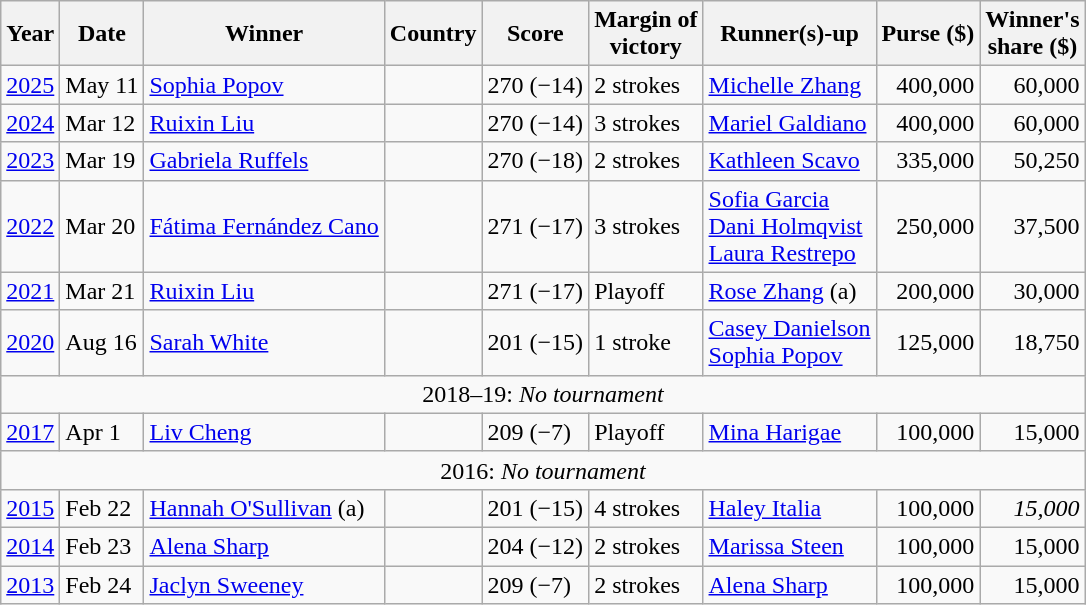<table class="wikitable">
<tr>
<th>Year</th>
<th>Date</th>
<th>Winner</th>
<th>Country</th>
<th>Score</th>
<th>Margin of<br>victory</th>
<th>Runner(s)-up</th>
<th>Purse ($)</th>
<th>Winner's<br>share ($)</th>
</tr>
<tr>
<td><a href='#'>2025</a></td>
<td>May 11</td>
<td><a href='#'>Sophia Popov</a></td>
<td></td>
<td>270 (−14)</td>
<td>2 strokes</td>
<td> <a href='#'>Michelle Zhang</a></td>
<td align=right>400,000</td>
<td align=right>60,000</td>
</tr>
<tr>
<td><a href='#'>2024</a></td>
<td>Mar 12</td>
<td><a href='#'>Ruixin Liu</a></td>
<td></td>
<td>270 (−14)</td>
<td>3 strokes</td>
<td> <a href='#'>Mariel Galdiano</a></td>
<td align=right>400,000</td>
<td align=right>60,000</td>
</tr>
<tr>
<td><a href='#'>2023</a></td>
<td>Mar 19</td>
<td><a href='#'>Gabriela Ruffels</a></td>
<td></td>
<td>270 (−18)</td>
<td>2 strokes</td>
<td> <a href='#'>Kathleen Scavo</a></td>
<td align=right>335,000</td>
<td align=right>50,250</td>
</tr>
<tr>
<td><a href='#'>2022</a></td>
<td>Mar 20</td>
<td><a href='#'>Fátima Fernández Cano</a></td>
<td></td>
<td>271 (−17)</td>
<td>3 strokes</td>
<td> <a href='#'>Sofia Garcia</a><br> <a href='#'>Dani Holmqvist</a><br> <a href='#'>Laura Restrepo</a></td>
<td align=right>250,000</td>
<td align=right>37,500</td>
</tr>
<tr>
<td><a href='#'>2021</a></td>
<td>Mar 21</td>
<td><a href='#'>Ruixin Liu</a></td>
<td></td>
<td>271 (−17)</td>
<td>Playoff</td>
<td> <a href='#'>Rose Zhang</a> (a)</td>
<td align=right>200,000</td>
<td align=right>30,000</td>
</tr>
<tr>
<td><a href='#'>2020</a></td>
<td>Aug 16</td>
<td><a href='#'>Sarah White</a></td>
<td></td>
<td>201 (−15)</td>
<td>1 stroke</td>
<td> <a href='#'>Casey Danielson</a><br> <a href='#'>Sophia Popov</a></td>
<td align=right>125,000</td>
<td align=right>18,750</td>
</tr>
<tr>
<td colspan=9 align=center>2018–19: <em>No tournament</em></td>
</tr>
<tr>
<td><a href='#'>2017</a></td>
<td>Apr 1</td>
<td><a href='#'>Liv Cheng</a></td>
<td></td>
<td>209 (−7)</td>
<td>Playoff</td>
<td> <a href='#'>Mina Harigae</a></td>
<td align=right>100,000</td>
<td align=right>15,000</td>
</tr>
<tr>
<td colspan=9 align=center>2016: <em>No tournament</em></td>
</tr>
<tr>
<td><a href='#'>2015</a></td>
<td>Feb 22</td>
<td><a href='#'>Hannah O'Sullivan</a> (a)</td>
<td></td>
<td>201 (−15)</td>
<td>4 strokes</td>
<td> <a href='#'>Haley Italia</a></td>
<td align=right>100,000</td>
<td align=right><em>15,000</em></td>
</tr>
<tr>
<td><a href='#'>2014</a></td>
<td>Feb 23</td>
<td><a href='#'>Alena Sharp</a></td>
<td></td>
<td>204 (−12)</td>
<td>2 strokes</td>
<td> <a href='#'>Marissa Steen</a></td>
<td align=right>100,000</td>
<td align=right>15,000</td>
</tr>
<tr>
<td><a href='#'>2013</a></td>
<td>Feb 24</td>
<td><a href='#'>Jaclyn Sweeney</a></td>
<td></td>
<td>209 (−7)</td>
<td>2 strokes</td>
<td> <a href='#'>Alena Sharp</a></td>
<td align=right>100,000</td>
<td align=right>15,000</td>
</tr>
</table>
